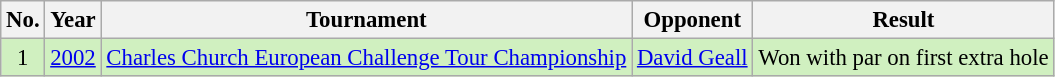<table class="wikitable" style="font-size:95%;">
<tr>
<th>No.</th>
<th>Year</th>
<th>Tournament</th>
<th>Opponent</th>
<th>Result</th>
</tr>
<tr style="background:#D0F0C0;">
<td align=center>1</td>
<td><a href='#'>2002</a></td>
<td><a href='#'>Charles Church European Challenge Tour Championship</a></td>
<td> <a href='#'>David Geall</a></td>
<td>Won with par on first extra hole</td>
</tr>
</table>
